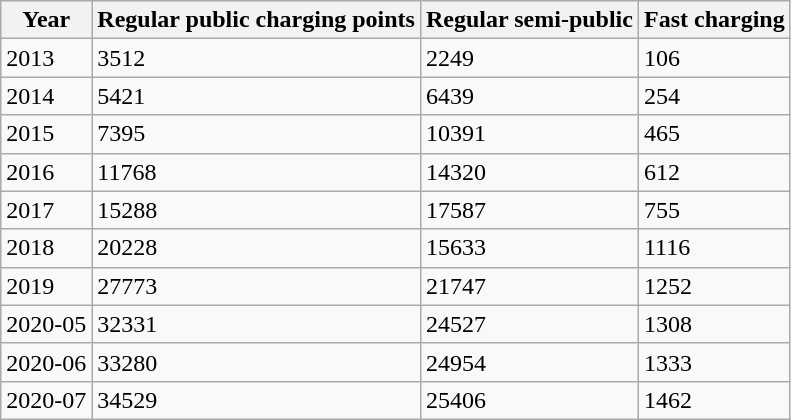<table class="wikitable">
<tr>
<th>Year</th>
<th>Regular public charging points</th>
<th>Regular semi-public</th>
<th>Fast charging</th>
</tr>
<tr>
<td>2013</td>
<td>3512</td>
<td>2249</td>
<td>106</td>
</tr>
<tr>
<td>2014</td>
<td>5421</td>
<td>6439</td>
<td>254</td>
</tr>
<tr>
<td>2015</td>
<td>7395</td>
<td>10391</td>
<td>465</td>
</tr>
<tr>
<td>2016</td>
<td>11768</td>
<td>14320</td>
<td>612</td>
</tr>
<tr>
<td>2017</td>
<td>15288</td>
<td>17587</td>
<td>755</td>
</tr>
<tr>
<td>2018</td>
<td>20228</td>
<td>15633</td>
<td>1116</td>
</tr>
<tr>
<td>2019</td>
<td>27773</td>
<td>21747</td>
<td>1252</td>
</tr>
<tr>
<td>2020-05</td>
<td>32331</td>
<td>24527</td>
<td>1308</td>
</tr>
<tr>
<td>2020-06</td>
<td>33280</td>
<td>24954</td>
<td>1333</td>
</tr>
<tr>
<td>2020-07</td>
<td>34529</td>
<td>25406</td>
<td>1462</td>
</tr>
</table>
